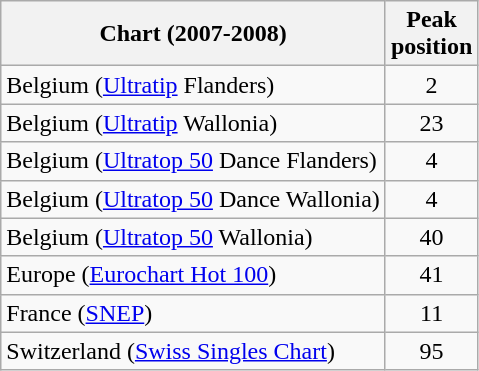<table class="wikitable sortable">
<tr>
<th>Chart (2007-2008)</th>
<th>Peak<br>position</th>
</tr>
<tr>
<td>Belgium (<a href='#'>Ultratip</a> Flanders)</td>
<td align="center">2</td>
</tr>
<tr>
<td>Belgium (<a href='#'>Ultratip</a> Wallonia)</td>
<td align="center">23</td>
</tr>
<tr>
<td>Belgium (<a href='#'>Ultratop 50</a> Dance Flanders)</td>
<td align="center">4</td>
</tr>
<tr>
<td>Belgium (<a href='#'>Ultratop 50</a> Dance Wallonia)</td>
<td align="center">4</td>
</tr>
<tr>
<td>Belgium (<a href='#'>Ultratop 50</a> Wallonia)</td>
<td align="center">40</td>
</tr>
<tr>
<td>Europe (<a href='#'>Eurochart Hot 100</a>)</td>
<td align="center">41</td>
</tr>
<tr>
<td>France (<a href='#'>SNEP</a>)</td>
<td align="center">11</td>
</tr>
<tr>
<td>Switzerland (<a href='#'>Swiss Singles Chart</a>)</td>
<td align="center">95</td>
</tr>
</table>
